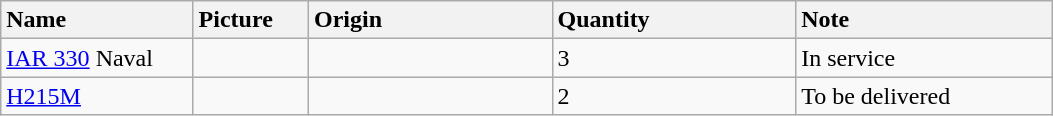<table class="wikitable ">
<tr>
<th style="text-align:left; width:15%;">Name</th>
<th style="text-align:left; width:9%;">Picture</th>
<th style="text-align:left; width:19%;">Origin</th>
<th style="text-align:left; width:19%;">Quantity</th>
<th style="text-align:left; width:20%;">Note</th>
</tr>
<tr>
<td><a href='#'>IAR 330</a> Naval</td>
<td></td>
<td></td>
<td>3</td>
<td>In service</td>
</tr>
<tr>
<td><a href='#'>H215M</a></td>
<td></td>
<td><br></td>
<td>2</td>
<td>To be delivered</td>
</tr>
</table>
